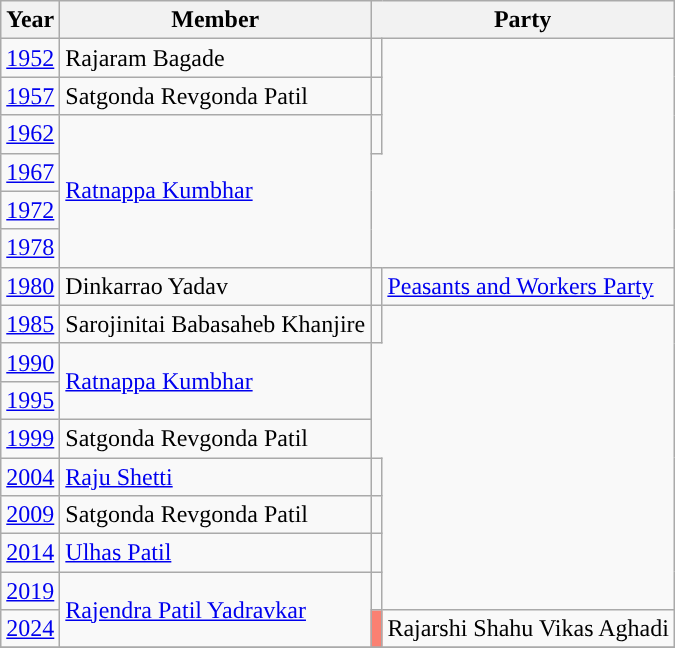<table class="wikitable">
<tr>
<th>Year</th>
<th>Member</th>
<th colspan=2>Party</th>
</tr>
<tr>
<td><a href='#'>1952</a></td>
<td>Rajaram Bagade</td>
<td></td>
</tr>
<tr>
<td><a href='#'>1957</a></td>
<td>Satgonda Revgonda Patil</td>
<td></td>
</tr>
<tr>
<td><a href='#'>1962</a></td>
<td rowspan=4><a href='#'>Ratnappa Kumbhar</a></td>
<td></td>
</tr>
<tr>
<td><a href='#'>1967</a></td>
</tr>
<tr>
<td><a href='#'>1972</a></td>
</tr>
<tr>
<td><a href='#'>1978</a></td>
</tr>
<tr>
<td><a href='#'>1980</a></td>
<td>Dinkarrao Yadav</td>
<td style="background-color: "></td>
<td><a href='#'>Peasants and Workers Party</a></td>
</tr>
<tr>
<td><a href='#'>1985</a></td>
<td>Sarojinitai Babasaheb Khanjire</td>
<td></td>
</tr>
<tr>
<td><a href='#'>1990</a></td>
<td rowspan="2"><a href='#'>Ratnappa Kumbhar</a></td>
</tr>
<tr>
<td><a href='#'>1995</a></td>
</tr>
<tr>
<td><a href='#'>1999</a></td>
<td>Satgonda Revgonda Patil</td>
</tr>
<tr>
<td><a href='#'>2004</a></td>
<td><a href='#'>Raju Shetti</a></td>
<td></td>
</tr>
<tr>
<td><a href='#'>2009</a></td>
<td>Satgonda Revgonda Patil</td>
<td></td>
</tr>
<tr>
<td><a href='#'>2014</a></td>
<td><a href='#'>Ulhas Patil</a></td>
<td></td>
</tr>
<tr>
<td><a href='#'>2019</a></td>
<td rowspan=2><a href='#'>Rajendra Patil Yadravkar</a></td>
<td></td>
</tr>
<tr>
<td><a href='#'>2024</a></td>
<td bgcolor=Salmon></td>
<td>Rajarshi Shahu Vikas Aghadi</td>
</tr>
<tr>
</tr>
</table>
